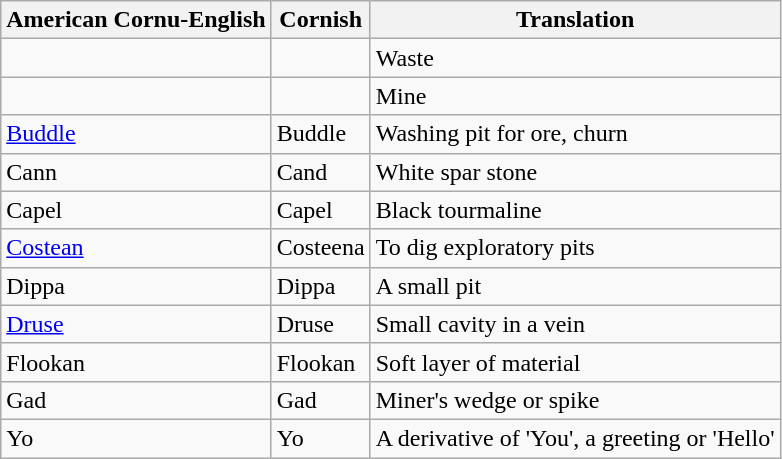<table class=wikitable>
<tr>
<th>American Cornu-English</th>
<th>Cornish</th>
<th>Translation</th>
</tr>
<tr>
<td></td>
<td></td>
<td>Waste</td>
</tr>
<tr>
<td></td>
<td></td>
<td>Mine</td>
</tr>
<tr>
<td><a href='#'>Buddle</a></td>
<td>Buddle</td>
<td>Washing pit for ore, churn</td>
</tr>
<tr>
<td>Cann</td>
<td>Cand</td>
<td>White spar stone</td>
</tr>
<tr>
<td>Capel</td>
<td>Capel</td>
<td>Black tourmaline</td>
</tr>
<tr>
<td><a href='#'>Costean</a></td>
<td>Costeena</td>
<td>To dig exploratory pits</td>
</tr>
<tr>
<td>Dippa</td>
<td>Dippa</td>
<td>A small pit</td>
</tr>
<tr>
<td><a href='#'>Druse</a></td>
<td>Druse</td>
<td>Small cavity in a vein</td>
</tr>
<tr>
<td>Flookan</td>
<td>Flookan</td>
<td>Soft layer of material</td>
</tr>
<tr>
<td>Gad</td>
<td>Gad</td>
<td>Miner's wedge or spike</td>
</tr>
<tr>
<td>Yo</td>
<td>Yo</td>
<td>A derivative of 'You', a greeting or 'Hello'</td>
</tr>
</table>
